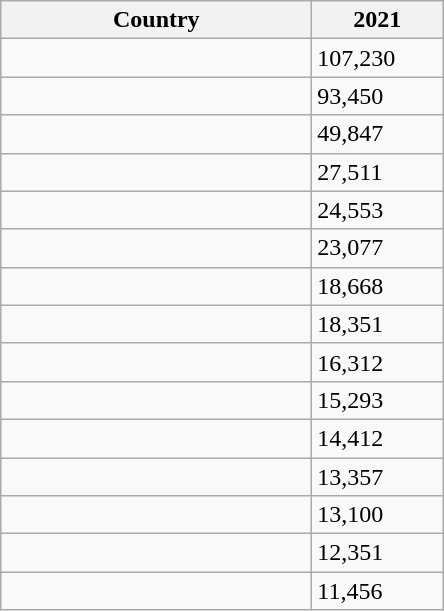<table class="wikitable">
<tr>
<th scope="col" style="width:200px;">Country</th>
<th scope="col" style="width:80px;">2021</th>
</tr>
<tr>
<td></td>
<td>107,230</td>
</tr>
<tr>
<td></td>
<td>93,450</td>
</tr>
<tr>
<td></td>
<td>49,847</td>
</tr>
<tr>
<td></td>
<td>27,511</td>
</tr>
<tr>
<td></td>
<td>24,553</td>
</tr>
<tr>
<td></td>
<td>23,077</td>
</tr>
<tr>
<td></td>
<td>18,668</td>
</tr>
<tr>
<td></td>
<td>18,351</td>
</tr>
<tr>
<td></td>
<td>16,312</td>
</tr>
<tr>
<td></td>
<td>15,293</td>
</tr>
<tr>
<td></td>
<td>14,412</td>
</tr>
<tr>
<td></td>
<td>13,357</td>
</tr>
<tr>
<td></td>
<td>13,100</td>
</tr>
<tr>
<td></td>
<td>12,351</td>
</tr>
<tr>
<td></td>
<td>11,456</td>
</tr>
</table>
